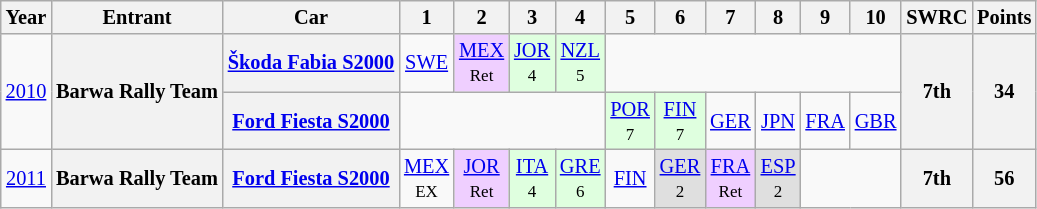<table class="wikitable" style="text-align:center; font-size:85%;">
<tr>
<th>Year</th>
<th>Entrant</th>
<th>Car</th>
<th>1</th>
<th>2</th>
<th>3</th>
<th>4</th>
<th>5</th>
<th>6</th>
<th>7</th>
<th>8</th>
<th>9</th>
<th>10</th>
<th>SWRC</th>
<th>Points</th>
</tr>
<tr>
<td rowspan=2><a href='#'>2010</a></td>
<th rowspan=2 nowrap>Barwa Rally Team</th>
<th nowrap><a href='#'>Škoda Fabia S2000</a></th>
<td><a href='#'>SWE</a></td>
<td style="background:#efcfff;"><a href='#'>MEX</a><br><small>Ret</small></td>
<td style="background:#dfffdf;"><a href='#'>JOR</a><br><small>4</small></td>
<td style="background:#dfffdf;"><a href='#'>NZL</a><br><small>5</small></td>
<td colspan=6></td>
<th rowspan=2>7th</th>
<th rowspan=2>34</th>
</tr>
<tr>
<th nowrap><a href='#'>Ford Fiesta S2000</a></th>
<td colspan=4></td>
<td style="background:#dfffdf;"><a href='#'>POR</a><br><small>7</small></td>
<td style="background:#dfffdf;"><a href='#'>FIN</a><br><small>7</small></td>
<td><a href='#'>GER</a></td>
<td><a href='#'>JPN</a></td>
<td><a href='#'>FRA</a></td>
<td><a href='#'>GBR</a></td>
</tr>
<tr>
<td><a href='#'>2011</a></td>
<th nowrap>Barwa Rally Team</th>
<th nowrap><a href='#'>Ford Fiesta S2000</a></th>
<td><a href='#'>MEX</a><br><small>EX</small></td>
<td style="background:#efcfff;"><a href='#'>JOR</a><br><small>Ret</small></td>
<td style="background:#dfffdf;"><a href='#'>ITA</a><br><small>4</small></td>
<td style="background:#dfffdf;"><a href='#'>GRE</a><br><small>6</small></td>
<td><a href='#'>FIN</a></td>
<td style="background:#dfdfdf;"><a href='#'>GER</a><br><small>2</small></td>
<td style="background:#efcfff;"><a href='#'>FRA</a><br><small>Ret</small></td>
<td style="background:#dfdfdf;"><a href='#'>ESP</a><br><small>2</small></td>
<td colspan=2></td>
<th>7th</th>
<th>56</th>
</tr>
</table>
